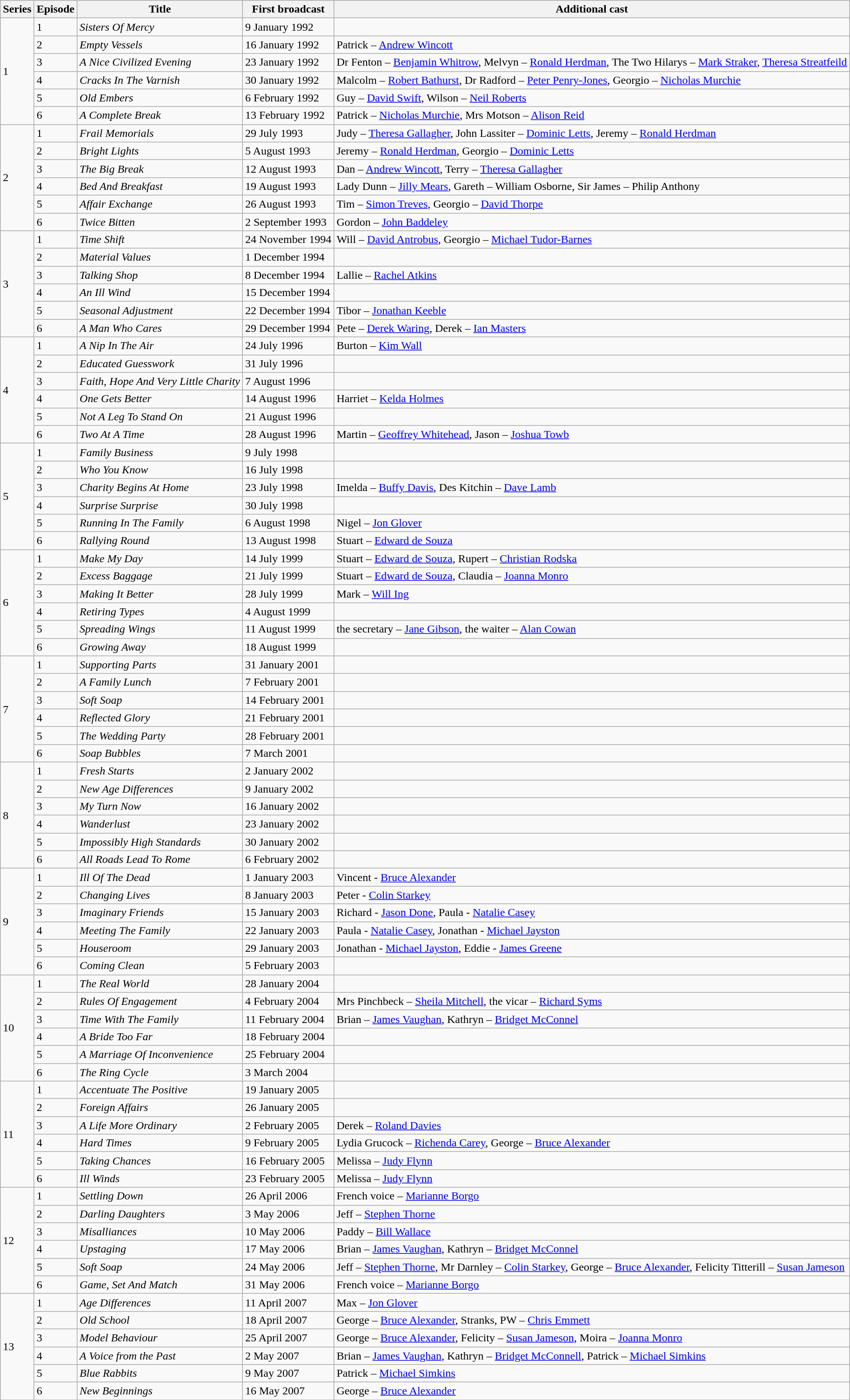<table class="wikitable">
<tr>
<th>Series</th>
<th>Episode</th>
<th>Title</th>
<th>First broadcast</th>
<th>Additional cast</th>
</tr>
<tr>
<td rowspan="6">1</td>
<td>1</td>
<td><em>Sisters Of Mercy</em></td>
<td>9 January 1992</td>
<td></td>
</tr>
<tr>
<td>2</td>
<td><em>Empty Vessels</em></td>
<td>16 January 1992</td>
<td>Patrick – <a href='#'>Andrew Wincott</a></td>
</tr>
<tr>
<td>3</td>
<td><em>A Nice Civilized Evening</em></td>
<td>23 January 1992</td>
<td>Dr Fenton – <a href='#'>Benjamin Whitrow</a>, Melvyn – <a href='#'>Ronald Herdman</a>, The Two Hilarys – <a href='#'>Mark Straker</a>, <a href='#'>Theresa Streatfeild</a></td>
</tr>
<tr>
<td>4</td>
<td><em>Cracks In The Varnish</em></td>
<td>30 January 1992</td>
<td>Malcolm – <a href='#'>Robert Bathurst</a>, Dr Radford – <a href='#'>Peter Penry-Jones</a>, Georgio – <a href='#'>Nicholas Murchie</a></td>
</tr>
<tr>
<td>5</td>
<td><em>Old Embers</em></td>
<td>6 February 1992</td>
<td>Guy – <a href='#'>David Swift</a>, Wilson – <a href='#'>Neil Roberts</a></td>
</tr>
<tr>
<td>6</td>
<td><em>A Complete Break</em></td>
<td>13 February 1992</td>
<td>Patrick – <a href='#'>Nicholas Murchie</a>, Mrs Motson – <a href='#'>Alison Reid</a></td>
</tr>
<tr>
<td rowspan="6">2</td>
<td>1</td>
<td><em>Frail Memorials</em></td>
<td>29 July 1993</td>
<td>Judy – <a href='#'>Theresa Gallagher</a>, John Lassiter – <a href='#'>Dominic Letts</a>, Jeremy – <a href='#'>Ronald Herdman</a></td>
</tr>
<tr>
<td>2</td>
<td><em>Bright Lights</em></td>
<td>5 August 1993</td>
<td>Jeremy – <a href='#'>Ronald Herdman</a>, Georgio – <a href='#'>Dominic Letts</a></td>
</tr>
<tr>
<td>3</td>
<td><em>The Big Break</em></td>
<td>12 August 1993</td>
<td>Dan – <a href='#'>Andrew Wincott</a>, Terry – <a href='#'>Theresa Gallagher</a></td>
</tr>
<tr>
<td>4</td>
<td><em>Bed And Breakfast</em></td>
<td>19 August 1993</td>
<td>Lady Dunn – <a href='#'>Jilly Mears</a>, Gareth – William Osborne, Sir James – Philip Anthony</td>
</tr>
<tr>
<td>5</td>
<td><em>Affair Exchange</em></td>
<td>26 August 1993</td>
<td>Tim – <a href='#'>Simon Treves</a>, Georgio – <a href='#'>David Thorpe</a></td>
</tr>
<tr>
<td>6</td>
<td><em>Twice Bitten</em></td>
<td>2 September 1993</td>
<td>Gordon – <a href='#'>John Baddeley</a></td>
</tr>
<tr>
<td rowspan="6">3</td>
<td>1</td>
<td><em>Time Shift</em></td>
<td>24 November 1994</td>
<td>Will – <a href='#'>David Antrobus</a>, Georgio – <a href='#'>Michael Tudor-Barnes</a></td>
</tr>
<tr>
<td>2</td>
<td><em>Material Values</em></td>
<td>1 December 1994</td>
<td></td>
</tr>
<tr>
<td>3</td>
<td><em>Talking Shop</em></td>
<td>8 December 1994</td>
<td>Lallie – <a href='#'>Rachel Atkins</a></td>
</tr>
<tr>
<td>4</td>
<td><em>An Ill Wind</em></td>
<td>15 December 1994</td>
<td></td>
</tr>
<tr>
<td>5</td>
<td><em>Seasonal Adjustment</em></td>
<td>22 December 1994</td>
<td>Tibor – <a href='#'>Jonathan Keeble</a></td>
</tr>
<tr>
<td>6</td>
<td><em>A Man Who Cares</em></td>
<td>29 December 1994</td>
<td>Pete – <a href='#'>Derek Waring</a>, Derek – <a href='#'>Ian Masters</a></td>
</tr>
<tr>
<td rowspan="6">4</td>
<td>1</td>
<td><em>A Nip In The Air</em></td>
<td>24 July 1996</td>
<td>Burton – <a href='#'>Kim Wall</a></td>
</tr>
<tr>
<td>2</td>
<td><em>Educated Guesswork</em></td>
<td>31 July 1996</td>
<td></td>
</tr>
<tr>
<td>3</td>
<td><em>Faith, Hope And Very Little Charity</em></td>
<td>7 August 1996</td>
<td></td>
</tr>
<tr>
<td>4</td>
<td><em>One Gets Better</em></td>
<td>14 August 1996</td>
<td>Harriet – <a href='#'>Kelda Holmes</a></td>
</tr>
<tr>
<td>5</td>
<td><em>Not A Leg To Stand On</em></td>
<td>21 August 1996</td>
<td></td>
</tr>
<tr>
<td>6</td>
<td><em>Two At A Time</em></td>
<td>28 August 1996</td>
<td>Martin – <a href='#'>Geoffrey Whitehead</a>, Jason – <a href='#'>Joshua Towb</a></td>
</tr>
<tr>
<td rowspan="6">5</td>
<td>1</td>
<td><em>Family Business</em></td>
<td>9 July 1998</td>
<td></td>
</tr>
<tr>
<td>2</td>
<td><em>Who You Know</em></td>
<td>16 July 1998</td>
<td></td>
</tr>
<tr>
<td>3</td>
<td><em>Charity Begins At Home</em></td>
<td>23 July 1998</td>
<td>Imelda – <a href='#'>Buffy Davis</a>, Des Kitchin – <a href='#'>Dave Lamb</a></td>
</tr>
<tr>
<td>4</td>
<td><em>Surprise Surprise</em></td>
<td>30 July 1998</td>
<td></td>
</tr>
<tr>
<td>5</td>
<td><em>Running In The Family</em></td>
<td>6 August 1998</td>
<td>Nigel – <a href='#'>Jon Glover</a></td>
</tr>
<tr>
<td>6</td>
<td><em>Rallying Round</em></td>
<td>13 August 1998</td>
<td>Stuart – <a href='#'>Edward de Souza</a></td>
</tr>
<tr>
<td rowspan="6">6</td>
<td>1</td>
<td><em>Make My Day</em></td>
<td>14 July 1999</td>
<td>Stuart – <a href='#'>Edward de Souza</a>, Rupert – <a href='#'>Christian Rodska</a></td>
</tr>
<tr>
<td>2</td>
<td><em>Excess Baggage</em></td>
<td>21 July 1999</td>
<td>Stuart – <a href='#'>Edward de Souza</a>, Claudia – <a href='#'>Joanna Monro</a></td>
</tr>
<tr>
<td>3</td>
<td><em>Making It Better</em></td>
<td>28 July 1999</td>
<td>Mark – <a href='#'>Will Ing</a></td>
</tr>
<tr>
<td>4</td>
<td><em>Retiring Types</em></td>
<td>4 August 1999</td>
<td></td>
</tr>
<tr>
<td>5</td>
<td><em>Spreading Wings</em></td>
<td>11 August 1999</td>
<td>the secretary – <a href='#'>Jane Gibson</a>, the waiter – <a href='#'>Alan Cowan</a></td>
</tr>
<tr>
<td>6</td>
<td><em>Growing Away</em></td>
<td>18 August 1999</td>
<td></td>
</tr>
<tr>
<td rowspan="6">7</td>
<td>1</td>
<td><em>Supporting Parts</em></td>
<td>31 January 2001</td>
<td></td>
</tr>
<tr>
<td>2</td>
<td><em>A Family Lunch</em></td>
<td>7 February 2001</td>
<td></td>
</tr>
<tr>
<td>3</td>
<td><em>Soft Soap</em></td>
<td>14 February 2001</td>
<td></td>
</tr>
<tr>
<td>4</td>
<td><em>Reflected Glory</em></td>
<td>21 February 2001</td>
<td></td>
</tr>
<tr>
<td>5</td>
<td><em>The Wedding Party</em></td>
<td>28 February 2001</td>
<td></td>
</tr>
<tr>
<td>6</td>
<td><em>Soap Bubbles</em></td>
<td>7 March 2001</td>
<td></td>
</tr>
<tr>
<td rowspan="6">8</td>
<td>1</td>
<td><em>Fresh Starts</em></td>
<td>2 January 2002</td>
<td></td>
</tr>
<tr>
<td>2</td>
<td><em>New Age Differences</em></td>
<td>9 January 2002</td>
<td></td>
</tr>
<tr>
<td>3</td>
<td><em>My Turn Now</em></td>
<td>16 January 2002</td>
<td></td>
</tr>
<tr>
<td>4</td>
<td><em>Wanderlust</em></td>
<td>23 January 2002</td>
<td></td>
</tr>
<tr>
<td>5</td>
<td><em>Impossibly High Standards</em></td>
<td>30 January 2002</td>
<td></td>
</tr>
<tr>
<td>6</td>
<td><em>All Roads Lead To Rome</em></td>
<td>6 February 2002</td>
<td></td>
</tr>
<tr>
<td rowspan="6">9</td>
<td>1</td>
<td><em>Ill Of The Dead</em></td>
<td>1 January 2003</td>
<td>Vincent - <a href='#'>Bruce Alexander</a></td>
</tr>
<tr>
<td>2</td>
<td><em>Changing Lives</em></td>
<td>8 January 2003</td>
<td>Peter - <a href='#'>Colin Starkey</a></td>
</tr>
<tr>
<td>3</td>
<td><em>Imaginary Friends</em></td>
<td>15 January 2003</td>
<td>Richard - <a href='#'>Jason Done</a>, Paula - <a href='#'>Natalie Casey</a></td>
</tr>
<tr>
<td>4</td>
<td><em>Meeting The Family</em></td>
<td>22 January 2003</td>
<td>Paula - <a href='#'>Natalie Casey</a>, Jonathan - <a href='#'>Michael Jayston</a></td>
</tr>
<tr>
<td>5</td>
<td><em>Houseroom</em></td>
<td>29 January 2003</td>
<td>Jonathan - <a href='#'>Michael Jayston</a>, Eddie - <a href='#'>James Greene</a></td>
</tr>
<tr>
<td>6</td>
<td><em>Coming Clean</em></td>
<td>5 February 2003</td>
<td></td>
</tr>
<tr>
<td rowspan="6">10</td>
<td>1</td>
<td><em>The Real World</em></td>
<td>28 January 2004</td>
<td></td>
</tr>
<tr>
<td>2</td>
<td><em>Rules Of Engagement</em></td>
<td>4 February 2004</td>
<td>Mrs Pinchbeck – <a href='#'>Sheila Mitchell</a>, the vicar – <a href='#'>Richard Syms</a></td>
</tr>
<tr>
<td>3</td>
<td><em>Time With The Family</em></td>
<td>11 February 2004</td>
<td>Brian – <a href='#'>James Vaughan</a>, Kathryn – <a href='#'>Bridget McConnel</a></td>
</tr>
<tr>
<td>4</td>
<td><em>A Bride Too Far</em></td>
<td>18 February 2004</td>
<td></td>
</tr>
<tr>
<td>5</td>
<td><em>A Marriage Of Inconvenience</em></td>
<td>25 February 2004</td>
<td></td>
</tr>
<tr>
<td>6</td>
<td><em>The Ring Cycle</em></td>
<td>3 March 2004</td>
<td></td>
</tr>
<tr>
<td rowspan="6">11</td>
<td>1</td>
<td><em>Accentuate The Positive</em></td>
<td>19 January 2005</td>
<td></td>
</tr>
<tr>
<td>2</td>
<td><em>Foreign Affairs</em></td>
<td>26 January 2005</td>
<td></td>
</tr>
<tr>
<td>3</td>
<td><em>A Life More Ordinary</em></td>
<td>2 February 2005</td>
<td>Derek – <a href='#'>Roland Davies</a></td>
</tr>
<tr>
<td>4</td>
<td><em>Hard Times</em></td>
<td>9 February 2005</td>
<td>Lydia Grucock – <a href='#'>Richenda Carey</a>, George – <a href='#'>Bruce Alexander</a></td>
</tr>
<tr>
<td>5</td>
<td><em>Taking Chances</em></td>
<td>16 February 2005</td>
<td>Melissa – <a href='#'>Judy Flynn</a></td>
</tr>
<tr>
<td>6</td>
<td><em>Ill Winds</em></td>
<td>23 February 2005</td>
<td>Melissa – <a href='#'>Judy Flynn</a></td>
</tr>
<tr>
<td rowspan="6">12</td>
<td>1</td>
<td><em>Settling Down</em></td>
<td>26 April 2006</td>
<td>French voice – <a href='#'>Marianne Borgo</a></td>
</tr>
<tr>
<td>2</td>
<td><em>Darling Daughters</em></td>
<td>3 May 2006</td>
<td>Jeff – <a href='#'>Stephen Thorne</a></td>
</tr>
<tr>
<td>3</td>
<td><em>Misalliances</em></td>
<td>10 May 2006</td>
<td>Paddy – <a href='#'>Bill Wallace</a></td>
</tr>
<tr>
<td>4</td>
<td><em>Upstaging</em></td>
<td>17 May 2006</td>
<td>Brian – <a href='#'>James Vaughan</a>, Kathryn – <a href='#'>Bridget McConnel</a></td>
</tr>
<tr>
<td>5</td>
<td><em>Soft Soap</em></td>
<td>24 May 2006</td>
<td>Jeff – <a href='#'>Stephen Thorne</a>, Mr Darnley – <a href='#'>Colin Starkey</a>, George – <a href='#'>Bruce Alexander</a>, Felicity Titterill – <a href='#'>Susan Jameson</a></td>
</tr>
<tr>
<td>6</td>
<td><em>Game, Set And Match</em></td>
<td>31 May 2006</td>
<td>French voice – <a href='#'>Marianne Borgo</a></td>
</tr>
<tr>
<td rowspan="6">13</td>
<td>1</td>
<td><em>Age Differences</em></td>
<td>11 April 2007</td>
<td>Max – <a href='#'>Jon Glover</a></td>
</tr>
<tr>
<td>2</td>
<td><em>Old School</em></td>
<td>18 April 2007</td>
<td>George – <a href='#'>Bruce Alexander</a>, Stranks, PW – <a href='#'>Chris Emmett</a></td>
</tr>
<tr>
<td>3</td>
<td><em>Model Behaviour</em></td>
<td>25 April 2007</td>
<td>George – <a href='#'>Bruce Alexander</a>, Felicity – <a href='#'>Susan Jameson</a>, Moira – <a href='#'>Joanna Monro</a></td>
</tr>
<tr>
<td>4</td>
<td><em>A Voice from the Past</em></td>
<td>2 May 2007</td>
<td>Brian – <a href='#'>James Vaughan</a>, Kathryn – <a href='#'>Bridget McConnell</a>, Patrick – <a href='#'>Michael Simkins</a></td>
</tr>
<tr>
<td>5</td>
<td><em>Blue Rabbits</em></td>
<td>9 May 2007</td>
<td>Patrick – <a href='#'>Michael Simkins</a></td>
</tr>
<tr>
<td>6</td>
<td><em>New Beginnings</em></td>
<td>16 May 2007</td>
<td>George – <a href='#'>Bruce Alexander</a></td>
</tr>
<tr>
</tr>
</table>
